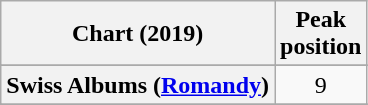<table class="wikitable sortable plainrowheaders" style="text-align:center">
<tr>
<th scope="col">Chart (2019)</th>
<th scope="col">Peak<br>position</th>
</tr>
<tr>
</tr>
<tr>
</tr>
<tr>
</tr>
<tr>
</tr>
<tr>
</tr>
<tr>
</tr>
<tr>
</tr>
<tr>
</tr>
<tr>
</tr>
<tr>
</tr>
<tr>
</tr>
<tr>
</tr>
<tr>
</tr>
<tr>
</tr>
<tr>
</tr>
<tr>
</tr>
<tr>
</tr>
<tr>
<th scope="row">Swiss Albums (<a href='#'>Romandy</a>)</th>
<td>9</td>
</tr>
<tr>
</tr>
<tr>
</tr>
<tr>
</tr>
<tr>
</tr>
</table>
